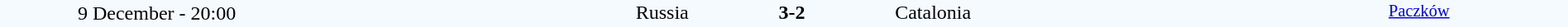<table style="width: 100%; background:#F5FAFF;" cellspacing="0">
<tr>
<td align=center rowspan=3 width=20%>9 December - 20:00</td>
</tr>
<tr>
<td width=24% align=right>Russia</td>
<td align=center width=13%><strong>3-2</strong></td>
<td width=24%>Catalonia</td>
<td style=font-size:85% rowspan=3 valign=top align=center><a href='#'>Paczków</a></td>
</tr>
<tr style=font-size:85%>
<td align=right valign=top></td>
<td></td>
<td></td>
</tr>
</table>
